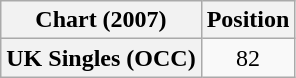<table class="wikitable plainrowheaders" style="text-align:center">
<tr>
<th>Chart (2007)</th>
<th>Position</th>
</tr>
<tr>
<th scope="row">UK Singles (OCC)</th>
<td>82</td>
</tr>
</table>
